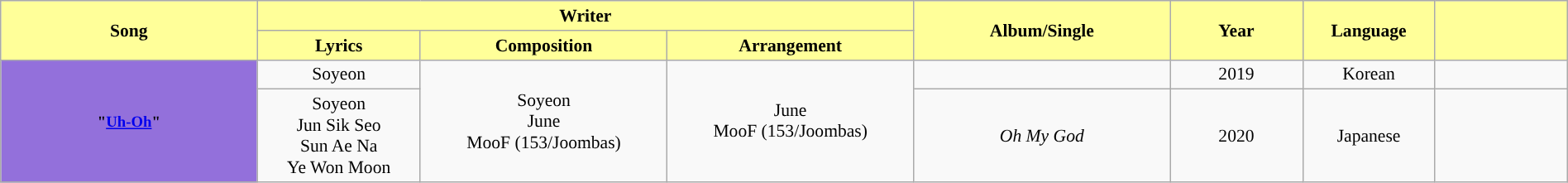<table class="wikitable" style="margin:0.5em auto; clear:both; font-size:.9em; text-align:center; width:100%">
<tr>
<th rowspan="2" style="width:200px; background:#FFFF99;">Song</th>
<th colspan="3" style="width:700px; background:#FFFF99;">Writer</th>
<th rowspan="2" style="width:200px; background:#FFFF99;">Album/Single</th>
<th rowspan="2" style="width:100px; background:#FFFF99;">Year</th>
<th rowspan="2" style="width:100px; background:#FFFF99;">Language</th>
<th rowspan="2" style="width:100px; background:#FFFF99;"></th>
</tr>
<tr>
<th style=background:#FFFF99;">Lyrics</th>
<th style=background:#FFFF99;">Composition</th>
<th style=background:#FFFF99;">Arrangement</th>
</tr>
<tr>
<th rowspan="2" scope="row" style="background-color:#9370db; font-size:15px;"><small>"<a href='#'>Uh-Oh</a>" </small></th>
<td>Soyeon</td>
<td rowspan="2">Soyeon<br> June<br> MooF (153/Joombas)</td>
<td rowspan="2">June<br> MooF (153/Joombas)</td>
<td></td>
<td>2019</td>
<td>Korean</td>
<td></td>
</tr>
<tr>
<td>Soyeon<br> Jun Sik Seo<br> Sun Ae Na<br> Ye Won Moon</td>
<td><em>Oh My God</em></td>
<td>2020</td>
<td>Japanese</td>
<td></td>
</tr>
</table>
